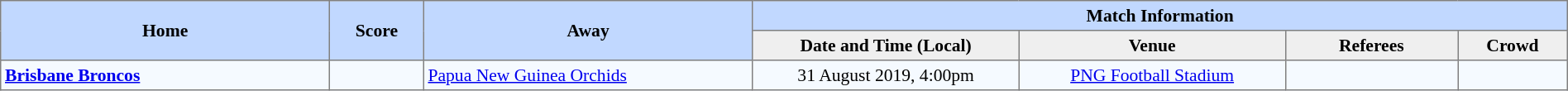<table border="1" cellpadding="3" cellspacing="0" style="border-collapse:collapse; font-size:90%; text-align:center; width:100%;">
<tr style="background:#c1d8ff;">
<th rowspan="2" style="width:21%;">Home</th>
<th rowspan="2" style="width:6%;">Score</th>
<th rowspan="2" style="width:21%;">Away</th>
<th colspan=6>Match Information</th>
</tr>
<tr style="background:#efefef;">
<th width=17%>Date and Time (Local)</th>
<th width=17%>Venue</th>
<th width=11%>Referees</th>
<th width=7%>Crowd</th>
</tr>
<tr style="background:#f5faff;">
<td align=left> <strong><a href='#'>Brisbane Broncos</a></strong></td>
<td></td>
<td align=left> <a href='#'>Papua New Guinea Orchids</a></td>
<td>31 August 2019, 4:00pm</td>
<td><a href='#'>PNG Football Stadium</a></td>
<td></td>
<td></td>
</tr>
</table>
